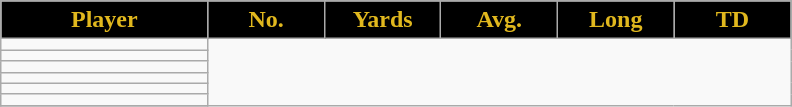<table class="wikitable sortable">
<tr>
<th style="background:black;color:#e1b81e;" width="16%">Player</th>
<th style="background:black;color:#e1b81e;" width="9%">No.</th>
<th style="background:black;color:#e1b81e;" width="9%">Yards</th>
<th style="background:black;color:#e1b81e;" width="9%">Avg.</th>
<th style="background:black;color:#e1b81e;" width="9%">Long</th>
<th style="background:black;color:#e1b81e;" width="9%">TD</th>
</tr>
<tr align="center">
<td></td>
</tr>
<tr align="center">
<td></td>
</tr>
<tr align="center">
<td></td>
</tr>
<tr align="center">
<td></td>
</tr>
<tr align="center">
<td></td>
</tr>
<tr align="center">
<td></td>
</tr>
<tr align="center">
</tr>
</table>
